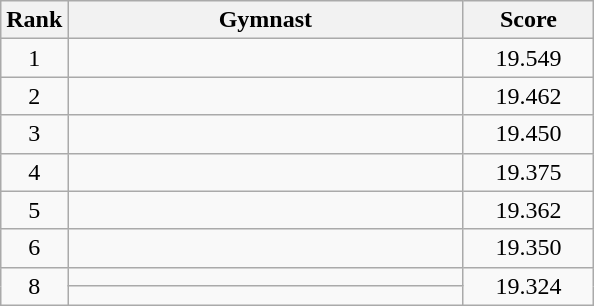<table class="wikitable" style="text-align:center">
<tr>
<th>Rank</th>
<th style="width:16em">Gymnast</th>
<th style="width:5em">Score</th>
</tr>
<tr>
<td>1</td>
<td align=left></td>
<td>19.549</td>
</tr>
<tr>
<td>2</td>
<td align=left></td>
<td>19.462</td>
</tr>
<tr>
<td>3</td>
<td align=left></td>
<td>19.450</td>
</tr>
<tr>
<td>4</td>
<td align=left></td>
<td>19.375</td>
</tr>
<tr>
<td>5</td>
<td align=left></td>
<td>19.362</td>
</tr>
<tr>
<td>6</td>
<td align=left></td>
<td>19.350</td>
</tr>
<tr>
<td rowspan=2>8</td>
<td align=left></td>
<td rowspan=2>19.324</td>
</tr>
<tr>
<td align=left></td>
</tr>
</table>
